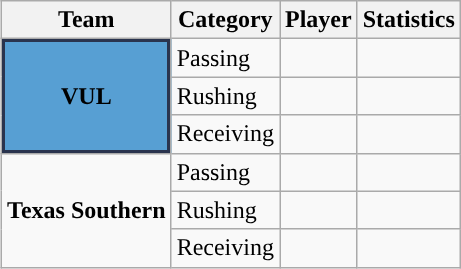<table class="wikitable" style="float: right;">
<tr>
<th>Team</th>
<th>Category</th>
<th>Player</th>
<th>Statistics</th>
</tr>
<tr>
<td rowspan=3 style="background-color:#579FD3;color:#000000;box-shadow: inset 2px 2px 0 #2A344E, inset -2px -2px 0 #2A344E; text-align:center;"><strong>VUL</strong></td>
<td>Passing</td>
<td></td>
<td></td>
</tr>
<tr>
<td>Rushing</td>
<td></td>
<td></td>
</tr>
<tr>
<td>Receiving</td>
<td></td>
<td></td>
</tr>
<tr>
<td rowspan=3><strong>Texas Southern</strong></td>
<td>Passing</td>
<td></td>
<td></td>
</tr>
<tr>
<td>Rushing</td>
<td></td>
<td></td>
</tr>
<tr>
<td>Receiving</td>
<td></td>
<td></td>
</tr>
</table>
